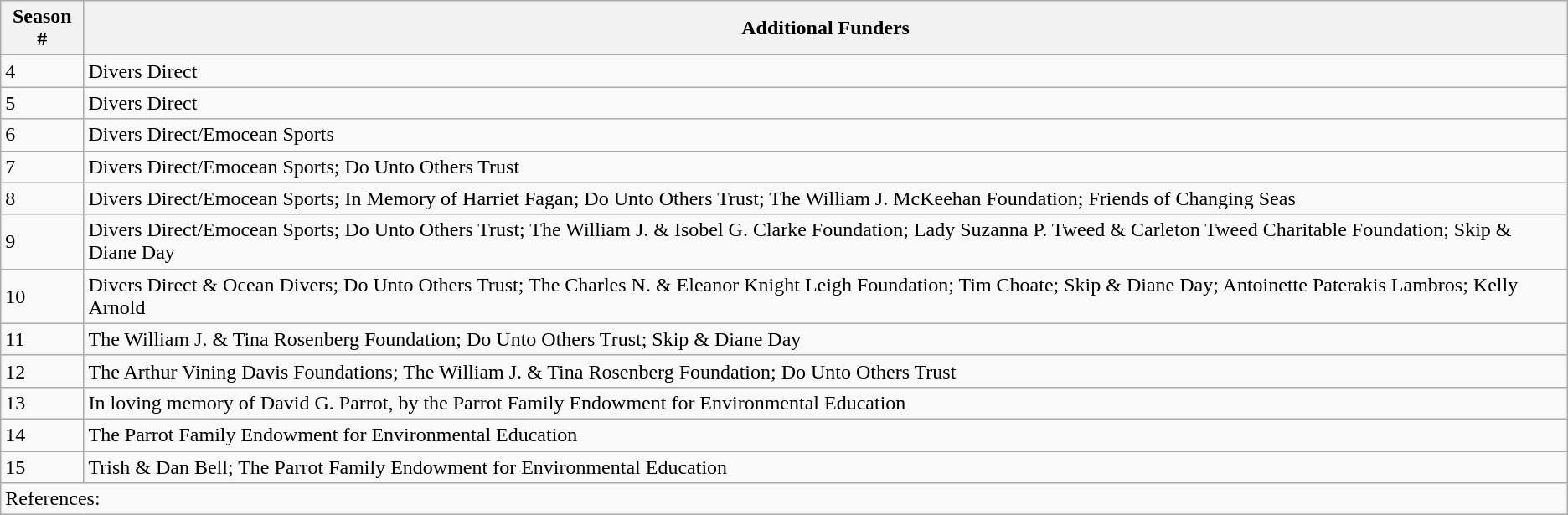<table class="wikitable">
<tr>
<th>Season #</th>
<th>Additional Funders</th>
</tr>
<tr>
<td>4</td>
<td>Divers Direct</td>
</tr>
<tr>
<td>5</td>
<td>Divers Direct</td>
</tr>
<tr>
<td>6</td>
<td>Divers Direct/Emocean Sports</td>
</tr>
<tr>
<td>7</td>
<td>Divers Direct/Emocean Sports; Do Unto Others Trust</td>
</tr>
<tr>
<td>8</td>
<td>Divers Direct/Emocean Sports; In Memory of Harriet Fagan; Do Unto Others Trust; The William J. McKeehan Foundation; Friends of Changing Seas</td>
</tr>
<tr>
<td>9</td>
<td>Divers Direct/Emocean Sports; Do Unto Others Trust; The William J. & Isobel G. Clarke Foundation; Lady Suzanna P. Tweed & Carleton Tweed Charitable Foundation; Skip & Diane Day</td>
</tr>
<tr>
<td>10</td>
<td>Divers Direct & Ocean Divers; Do Unto Others Trust; The Charles N. & Eleanor Knight Leigh Foundation; Tim Choate; Skip & Diane Day; Antoinette Paterakis Lambros; Kelly Arnold</td>
</tr>
<tr>
<td>11</td>
<td>The William J. & Tina Rosenberg Foundation; Do Unto Others Trust; Skip & Diane Day</td>
</tr>
<tr>
<td>12</td>
<td>The Arthur Vining Davis Foundations; The William J. & Tina Rosenberg Foundation; Do Unto Others Trust</td>
</tr>
<tr>
<td>13</td>
<td>In loving memory of David G. Parrot, by the Parrot Family Endowment for Environmental Education</td>
</tr>
<tr>
<td>14</td>
<td>The Parrot Family Endowment for Environmental Education</td>
</tr>
<tr>
<td>15</td>
<td>Trish & Dan Bell; The Parrot Family Endowment for Environmental Education</td>
</tr>
<tr>
<td colspan="2">References:<br></td>
</tr>
</table>
